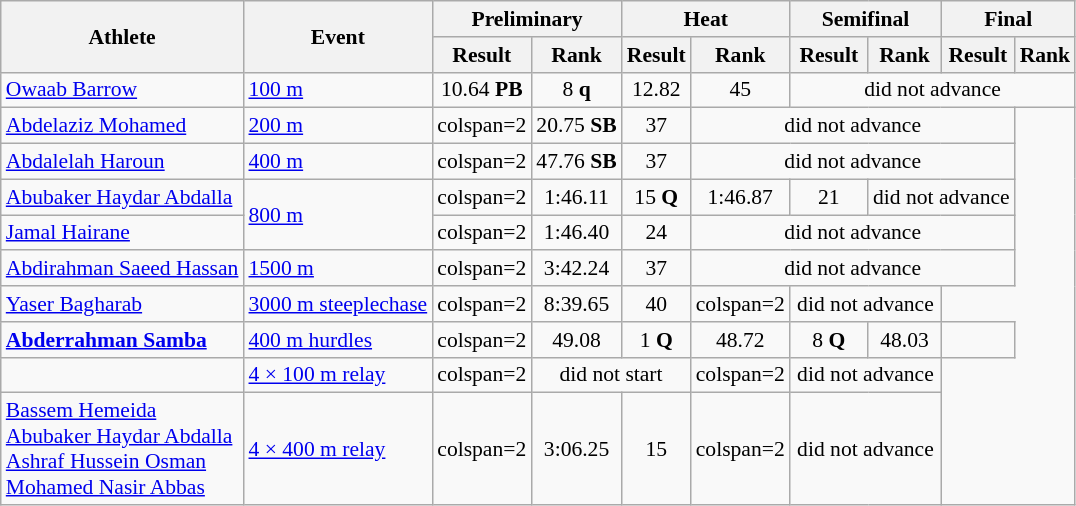<table class="wikitable"  style=font-size:90%>
<tr>
<th rowspan="2">Athlete</th>
<th rowspan="2">Event</th>
<th colspan="2">Preliminary</th>
<th colspan="2">Heat</th>
<th colspan="2">Semifinal</th>
<th colspan="2">Final</th>
</tr>
<tr>
<th>Result</th>
<th>Rank</th>
<th>Result</th>
<th>Rank</th>
<th>Result</th>
<th>Rank</th>
<th>Result</th>
<th>Rank</th>
</tr>
<tr style=text-align:center>
<td style=text-align:left><a href='#'>Owaab Barrow</a></td>
<td style=text-align:left><a href='#'>100 m</a></td>
<td>10.64 <strong>PB</strong></td>
<td>8 <strong>q</strong></td>
<td>12.82</td>
<td>45</td>
<td colspan=4>did not advance</td>
</tr>
<tr style=text-align:center>
<td style=text-align:left><a href='#'>Abdelaziz Mohamed</a></td>
<td style=text-align:left><a href='#'>200 m</a></td>
<td>colspan=2</td>
<td>20.75 <strong>SB</strong></td>
<td>37</td>
<td colspan=4>did not advance</td>
</tr>
<tr style=text-align:center>
<td style=text-align:left><a href='#'>Abdalelah Haroun</a></td>
<td style=text-align:left><a href='#'>400 m</a></td>
<td>colspan=2</td>
<td>47.76 <strong>SB</strong></td>
<td>37</td>
<td colspan=4>did not advance</td>
</tr>
<tr style=text-align:center>
<td style=text-align:left><a href='#'>Abubaker Haydar Abdalla</a></td>
<td style=text-align:left rowspan=2><a href='#'>800 m</a></td>
<td>colspan=2</td>
<td>1:46.11</td>
<td>15 <strong>Q</strong></td>
<td>1:46.87</td>
<td>21</td>
<td colspan=2>did not advance</td>
</tr>
<tr style=text-align:center>
<td style=text-align:left><a href='#'>Jamal Hairane</a></td>
<td>colspan=2</td>
<td>1:46.40</td>
<td>24</td>
<td colspan=4>did not advance</td>
</tr>
<tr style=text-align:center>
<td style=text-align:left><a href='#'>Abdirahman Saeed Hassan</a></td>
<td style=text-align:left><a href='#'>1500 m</a></td>
<td>colspan=2</td>
<td>3:42.24</td>
<td>37</td>
<td colspan=4>did not advance</td>
</tr>
<tr style=text-align:center>
<td style=text-align:left><a href='#'>Yaser Bagharab</a></td>
<td style=text-align:left><a href='#'>3000 m steeplechase</a></td>
<td>colspan=2</td>
<td>8:39.65</td>
<td>40</td>
<td>colspan=2</td>
<td colspan=2>did not advance</td>
</tr>
<tr style=text-align:center>
<td style=text-align:left><strong><a href='#'>Abderrahman Samba</a></strong></td>
<td style=text-align:left><a href='#'>400 m hurdles</a></td>
<td>colspan=2</td>
<td>49.08</td>
<td>1 <strong>Q</strong></td>
<td>48.72</td>
<td>8 <strong>Q</strong></td>
<td>48.03</td>
<td></td>
</tr>
<tr style=text-align:center>
<td style=text-align:left></td>
<td style=text-align:left><a href='#'>4 × 100 m relay</a></td>
<td>colspan=2</td>
<td colspan=2>did not start</td>
<td>colspan=2</td>
<td colspan=2>did not advance</td>
</tr>
<tr style=text-align:center>
<td style=text-align:left><a href='#'>Bassem Hemeida</a><br><a href='#'>Abubaker Haydar Abdalla</a><br> <a href='#'>Ashraf Hussein Osman</a><br> <a href='#'>Mohamed Nasir Abbas</a></td>
<td style=text-align:left><a href='#'>4 × 400 m relay</a></td>
<td>colspan=2</td>
<td>3:06.25</td>
<td>15</td>
<td>colspan=2</td>
<td colspan=2>did not advance</td>
</tr>
</table>
